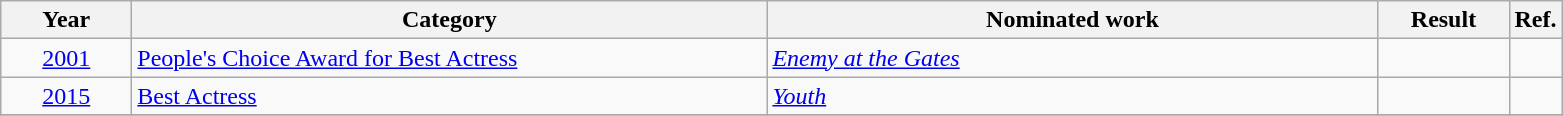<table class=wikitable>
<tr>
<th scope="col" style="width:5em;">Year</th>
<th scope="col" style="width:26em;">Category</th>
<th scope="col" style="width:25em;">Nominated work</th>
<th scope="col" style="width:5em;">Result</th>
<th>Ref.</th>
</tr>
<tr>
<td style="text-align:center;"><a href='#'>2001</a></td>
<td><a href='#'>People's Choice Award for Best Actress</a></td>
<td><em><a href='#'>Enemy at the Gates</a></em></td>
<td></td>
<td style="text-align:center;"></td>
</tr>
<tr>
<td style="text-align:center;"><a href='#'>2015</a></td>
<td><a href='#'>Best Actress</a></td>
<td><em><a href='#'>Youth</a></em></td>
<td></td>
<td style="text-align:center;"></td>
</tr>
<tr>
</tr>
</table>
